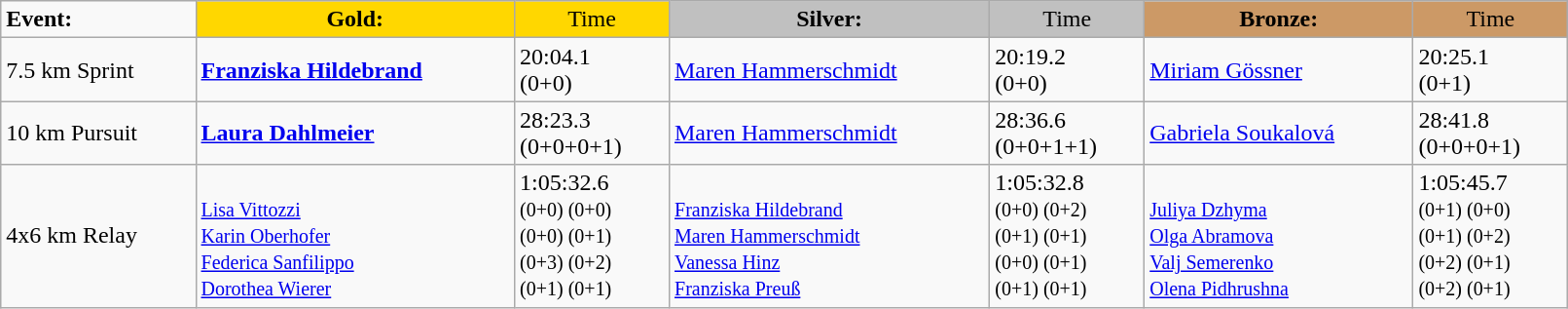<table class="wikitable" width=85%>
<tr>
<td><strong>Event:</strong></td>
<td style="text-align:center;background-color:gold;"><strong>Gold:</strong></td>
<td style="text-align:center;background-color:gold;">Time</td>
<td style="text-align:center;background-color:silver;"><strong>Silver:</strong></td>
<td style="text-align:center;background-color:silver;">Time</td>
<td style="text-align:center;background-color:#CC9966;"><strong>Bronze:</strong></td>
<td style="text-align:center;background-color:#CC9966;">Time</td>
</tr>
<tr>
<td>7.5 km Sprint<br></td>
<td><strong><a href='#'>Franziska Hildebrand</a></strong><br><small></small></td>
<td>20:04.1<br>(0+0)</td>
<td><a href='#'>Maren Hammerschmidt</a><br><small></small></td>
<td>20:19.2<br>(0+0)</td>
<td><a href='#'>Miriam Gössner</a><br><small></small></td>
<td>20:25.1<br>(0+1)</td>
</tr>
<tr>
<td>10 km Pursuit<br></td>
<td><strong><a href='#'>Laura Dahlmeier</a></strong><br><small></small></td>
<td>28:23.3<br>(0+0+0+1)</td>
<td><a href='#'>Maren Hammerschmidt</a><br><small></small></td>
<td>28:36.6<br>(0+0+1+1)</td>
<td><a href='#'>Gabriela Soukalová </a><br><small></small></td>
<td>28:41.8<br>(0+0+0+1)</td>
</tr>
<tr>
<td>4x6 km Relay<br></td>
<td><strong></strong><br><small><a href='#'>Lisa Vittozzi</a><br><a href='#'>Karin Oberhofer</a><br><a href='#'>Federica Sanfilippo</a><br><a href='#'>Dorothea Wierer</a></small></td>
<td>1:05:32.6<br><small>(0+0) (0+0)<br>(0+0) (0+1)<br>(0+3) (0+2)<br>(0+1) (0+1)</small></td>
<td><br><small><a href='#'>Franziska Hildebrand</a><br><a href='#'>Maren Hammerschmidt</a><br><a href='#'>Vanessa Hinz</a><br><a href='#'>Franziska Preuß</a></small></td>
<td>1:05:32.8<br><small>(0+0) (0+2)<br>(0+1) (0+1)<br>(0+0) (0+1)<br>(0+1) (0+1)</small></td>
<td><br><small><a href='#'>Juliya Dzhyma</a><br><a href='#'>Olga Abramova</a><br><a href='#'>Valj Semerenko</a><br><a href='#'>Olena Pidhrushna</a></small></td>
<td>1:05:45.7<br><small>(0+1) (0+0)<br>(0+1) (0+2)<br>(0+2) (0+1)<br>(0+2) (0+1)</small></td>
</tr>
</table>
